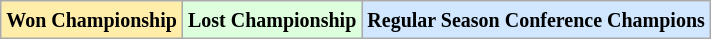<table class="wikitable">
<tr>
<td bgcolor="#ffeeaa"><small><strong>Won Championship</strong></small></td>
<td bgcolor="#ddffdd"><small><strong>Lost Championship</strong></small></td>
<td bgcolor="#d0e7ff"><small><strong>Regular Season Conference Champions</strong></small></td>
</tr>
</table>
